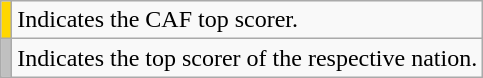<table class="wikitable">
<tr>
<td align="center" style="background-color:gold"></td>
<td>Indicates the CAF top scorer.</td>
</tr>
<tr>
<td align="center" style="background-color:silver"></td>
<td>Indicates the top scorer of the respective nation.</td>
</tr>
</table>
